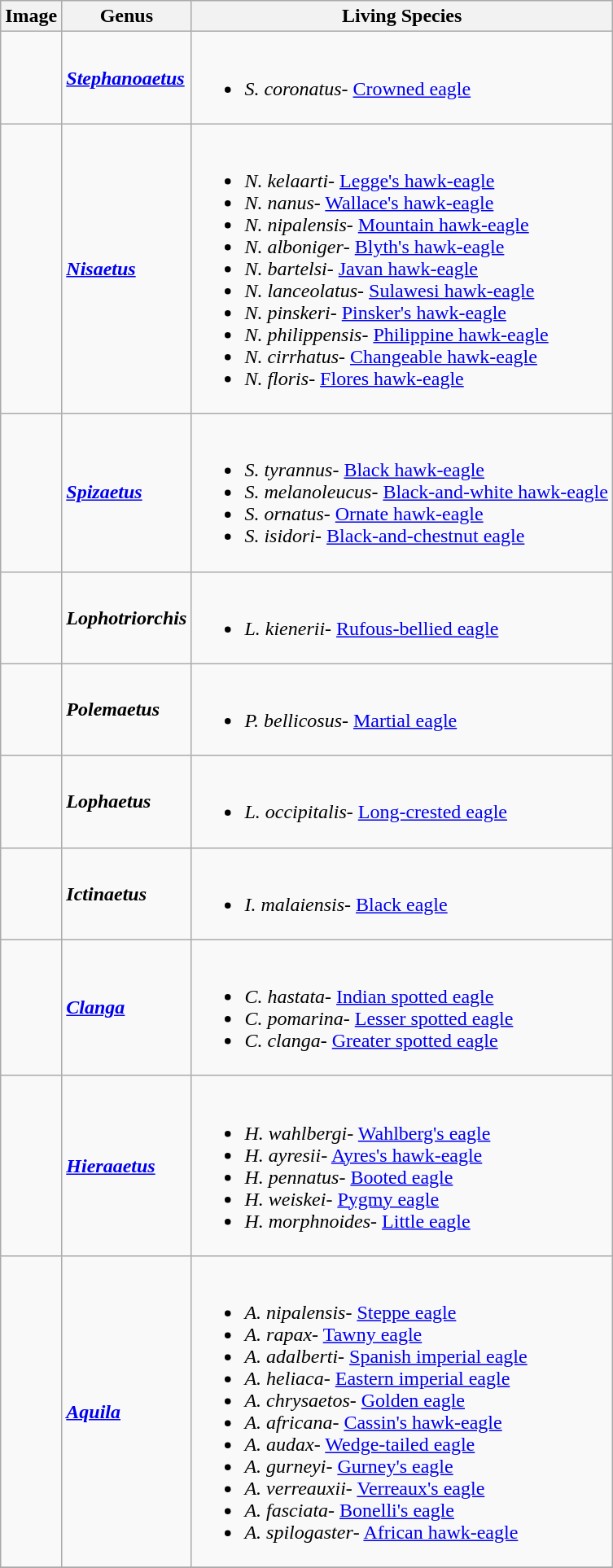<table class="wikitable">
<tr>
<th>Image</th>
<th>Genus</th>
<th>Living Species</th>
</tr>
<tr>
<td></td>
<td><strong><em><a href='#'>Stephanoaetus</a></em></strong> </td>
<td><br><ul><li><em>S. coronatus</em>- <a href='#'>Crowned eagle</a></li></ul></td>
</tr>
<tr>
<td></td>
<td><strong><em><a href='#'>Nisaetus</a></em></strong> </td>
<td><br><ul><li><em>N. kelaarti</em>- <a href='#'>Legge's hawk-eagle</a></li><li><em>N. nanus</em>- <a href='#'>Wallace's hawk-eagle</a></li><li><em>N. nipalensis</em>- <a href='#'>Mountain hawk-eagle</a></li><li><em>N. alboniger</em>- <a href='#'>Blyth's hawk-eagle</a></li><li><em>N. bartelsi</em>- <a href='#'>Javan hawk-eagle</a></li><li><em>N. lanceolatus</em>- <a href='#'>Sulawesi hawk-eagle</a></li><li><em>N. pinskeri</em>- <a href='#'>Pinsker's hawk-eagle</a></li><li><em>N. philippensis</em>- <a href='#'>Philippine hawk-eagle</a></li><li><em>N. cirrhatus</em>- <a href='#'>Changeable hawk-eagle</a></li><li><em>N. floris</em>- <a href='#'>Flores hawk-eagle</a></li></ul></td>
</tr>
<tr>
<td></td>
<td><strong><em><a href='#'>Spizaetus</a></em></strong> </td>
<td><br><ul><li><em>S. tyrannus</em>- <a href='#'>Black hawk-eagle</a></li><li><em>S. melanoleucus</em>- <a href='#'>Black-and-white hawk-eagle</a></li><li><em>S. ornatus</em>- <a href='#'>Ornate hawk-eagle</a></li><li><em>S. isidori</em>- <a href='#'>Black-and-chestnut eagle</a></li></ul></td>
</tr>
<tr>
<td></td>
<td><strong><em>Lophotriorchis</em></strong> </td>
<td><br><ul><li><em>L. kienerii</em>- <a href='#'>Rufous-bellied eagle</a></li></ul></td>
</tr>
<tr>
<td></td>
<td><strong><em>Polemaetus</em></strong> </td>
<td><br><ul><li><em>P. bellicosus</em>- <a href='#'>Martial eagle</a></li></ul></td>
</tr>
<tr>
<td></td>
<td><strong><em>Lophaetus</em></strong> </td>
<td><br><ul><li><em>L. occipitalis</em>- <a href='#'>Long-crested eagle</a></li></ul></td>
</tr>
<tr>
<td></td>
<td><strong><em>Ictinaetus</em></strong> </td>
<td><br><ul><li><em>I. malaiensis</em>- <a href='#'>Black eagle</a></li></ul></td>
</tr>
<tr>
<td></td>
<td><strong><em><a href='#'>Clanga</a></em></strong> </td>
<td><br><ul><li><em>C. hastata</em>- <a href='#'>Indian spotted eagle</a></li><li><em>C. pomarina</em>- <a href='#'>Lesser spotted eagle</a></li><li><em>C. clanga</em>- <a href='#'>Greater spotted eagle</a></li></ul></td>
</tr>
<tr>
<td></td>
<td><strong><em><a href='#'>Hieraaetus</a></em></strong> </td>
<td><br><ul><li><em>H. wahlbergi</em>- <a href='#'>Wahlberg's eagle</a></li><li><em>H. ayresii</em>- <a href='#'>Ayres's hawk-eagle</a></li><li><em>H. pennatus</em>- <a href='#'>Booted eagle</a></li><li><em>H. weiskei</em>- <a href='#'>Pygmy eagle</a></li><li><em>H. morphnoides</em>- <a href='#'>Little eagle</a></li></ul></td>
</tr>
<tr>
<td></td>
<td><strong><em><a href='#'>Aquila</a></em></strong> </td>
<td><br><ul><li><em>A. nipalensis</em>- <a href='#'>Steppe eagle</a></li><li><em>A. rapax</em>- <a href='#'>Tawny eagle</a></li><li><em>A. adalberti</em>- <a href='#'>Spanish imperial eagle</a></li><li><em>A. heliaca</em>- <a href='#'>Eastern imperial eagle</a></li><li><em>A. chrysaetos</em>- <a href='#'>Golden eagle</a></li><li><em>A. africana</em>- <a href='#'>Cassin's hawk-eagle</a></li><li><em>A. audax</em>- <a href='#'>Wedge-tailed eagle</a></li><li><em>A. gurneyi</em>- <a href='#'>Gurney's eagle</a></li><li><em>A. verreauxii</em>- <a href='#'>Verreaux's eagle</a></li><li><em>A. fasciata</em>- <a href='#'>Bonelli's eagle</a></li><li><em>A. spilogaster</em>- <a href='#'>African hawk-eagle</a></li></ul></td>
</tr>
<tr>
</tr>
</table>
